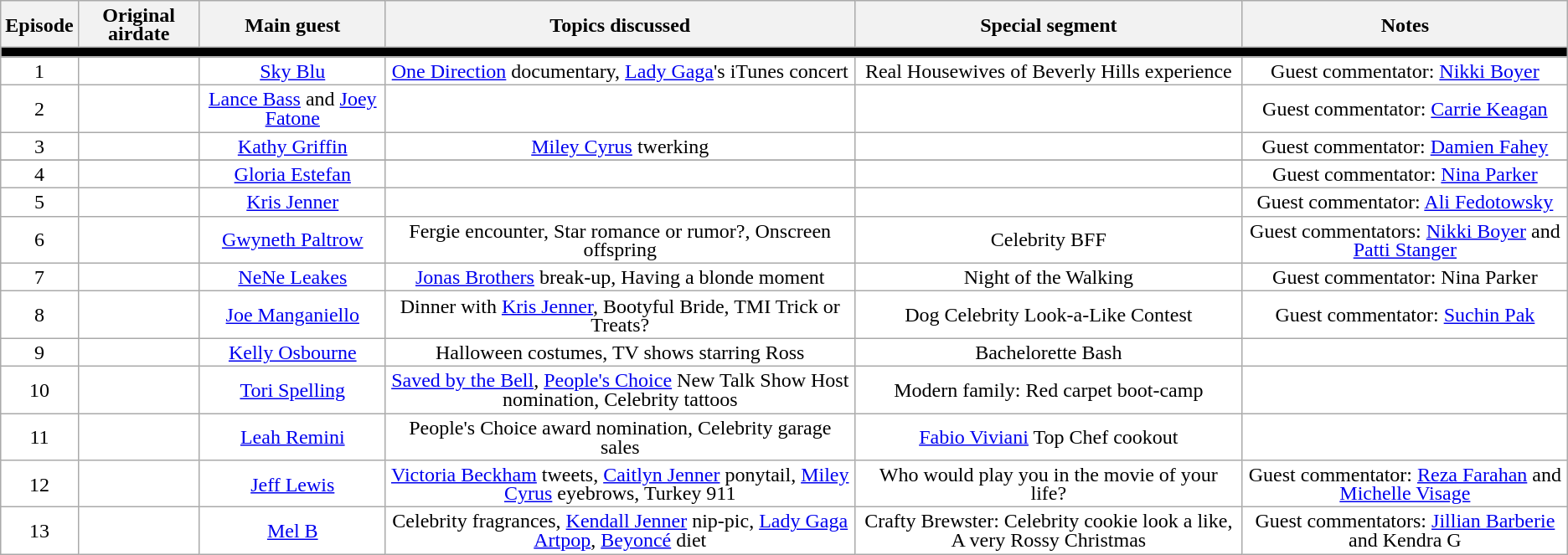<table class="wikitable" style="text-align:center; line-height:15px">
<tr>
<th>Episode</th>
<th>Original airdate</th>
<th>Main guest</th>
<th>Topics discussed</th>
<th>Special segment</th>
<th>Notes</th>
</tr>
<tr>
<td style="background:black;" colspan="8"></td>
</tr>
<tr>
<td style="background:white;">1</td>
<td style="background:white;"></td>
<td style="background:white;"><a href='#'>Sky Blu</a></td>
<td style="background:white;"><a href='#'>One Direction</a> documentary, <a href='#'>Lady Gaga</a>'s iTunes concert</td>
<td style="background:white;">Real Housewives of Beverly Hills experience</td>
<td style="background:white;">Guest commentator: <a href='#'>Nikki Boyer</a></td>
</tr>
<tr>
<td style="background:white;">2</td>
<td style="background:white;"></td>
<td style="background:white;"><a href='#'>Lance Bass</a> and <a href='#'>Joey Fatone</a></td>
<td style="background:white;"></td>
<td style="background:white;"></td>
<td style="background:white;">Guest commentator: <a href='#'>Carrie Keagan</a></td>
</tr>
<tr>
<td style="background:white;">3</td>
<td style="background:white;"></td>
<td style="background:white;"><a href='#'>Kathy Griffin</a></td>
<td style="background:white;"><a href='#'>Miley Cyrus</a> twerking</td>
<td style="background:white;"></td>
<td style="background:white;">Guest commentator: <a href='#'>Damien Fahey</a></td>
</tr>
<tr>
</tr>
<tr>
<td style="background:white;">4</td>
<td style="background:white;"></td>
<td style="background:white;"><a href='#'>Gloria Estefan</a></td>
<td style="background:white;"></td>
<td style="background:white;"></td>
<td style="background:white;">Guest commentator: <a href='#'>Nina Parker</a></td>
</tr>
<tr>
<td style="background:white;">5</td>
<td style="background:white;"></td>
<td style="background:white;"><a href='#'>Kris Jenner</a></td>
<td style="background:white;"></td>
<td style="background:white;"></td>
<td style="background:white;">Guest commentator: <a href='#'>Ali Fedotowsky</a></td>
</tr>
<tr>
<td style="background:white;">6</td>
<td style="background:white;"></td>
<td style="background:white;"><a href='#'>Gwyneth Paltrow</a></td>
<td style="background:white;">Fergie encounter, Star romance or rumor?, Onscreen offspring</td>
<td style="background:white;">Celebrity BFF</td>
<td style="background:white;">Guest commentators: <a href='#'>Nikki Boyer</a> and <a href='#'>Patti Stanger</a></td>
</tr>
<tr>
<td style="background:white;">7</td>
<td style="background:white;"></td>
<td style="background:white;"><a href='#'>NeNe Leakes</a></td>
<td style="background:white;"><a href='#'>Jonas Brothers</a> break-up, Having a blonde moment</td>
<td style="background:white;">Night of the Walking</td>
<td style="background:white;">Guest commentator: Nina Parker</td>
</tr>
<tr>
<td style="background:white;">8</td>
<td style="background:white;"></td>
<td style="background:white;"><a href='#'>Joe Manganiello</a></td>
<td style="background:white;">Dinner with <a href='#'>Kris Jenner</a>, Bootyful Bride, TMI Trick or Treats?</td>
<td style="background:white;">Dog Celebrity Look-a-Like Contest</td>
<td style="background:white;">Guest commentator: <a href='#'>Suchin Pak</a></td>
</tr>
<tr>
<td style="background:white;">9</td>
<td style="background:white;"></td>
<td style="background:white;"><a href='#'>Kelly Osbourne</a></td>
<td style="background:white;">Halloween costumes, TV shows starring Ross</td>
<td style="background:white;">Bachelorette Bash</td>
<td style="background:white;"></td>
</tr>
<tr>
<td style="background:white;">10</td>
<td style="background:white;"></td>
<td style="background:white;"><a href='#'>Tori Spelling</a></td>
<td style="background:white;"><a href='#'>Saved by the Bell</a>, <a href='#'>People's Choice</a> New Talk Show Host nomination, Celebrity tattoos</td>
<td style="background:white;">Modern family: Red carpet boot-camp</td>
<td style="background:white;"></td>
</tr>
<tr>
<td style="background:white;">11</td>
<td style="background:white;"></td>
<td style="background:white;"><a href='#'>Leah Remini</a></td>
<td style="background:white;">People's Choice award nomination, Celebrity garage sales</td>
<td style="background:white;"><a href='#'>Fabio Viviani</a> Top Chef cookout</td>
<td style="background:white;"></td>
</tr>
<tr>
<td style="background:white;">12</td>
<td style="background:white;"></td>
<td style="background:white;"><a href='#'>Jeff Lewis</a></td>
<td style="background:white;"><a href='#'>Victoria Beckham</a> tweets, <a href='#'>Caitlyn Jenner</a> ponytail, <a href='#'>Miley Cyrus</a> eyebrows, Turkey 911</td>
<td style="background:white;">Who would play you in the movie of your life?</td>
<td style="background:white;">Guest commentator: <a href='#'>Reza Farahan</a> and <a href='#'>Michelle Visage</a></td>
</tr>
<tr>
<td style="background:white;">13</td>
<td style="background:white;"></td>
<td style="background:white;"><a href='#'>Mel B</a></td>
<td style="background:white;">Celebrity fragrances, <a href='#'>Kendall Jenner</a> nip-pic, <a href='#'>Lady Gaga</a> <a href='#'>Artpop</a>, <a href='#'>Beyoncé</a> diet</td>
<td style="background:white;">Crafty Brewster: Celebrity cookie look a like, A very Rossy Christmas</td>
<td style="background:white;">Guest commentators: <a href='#'>Jillian Barberie</a> and Kendra G</td>
</tr>
</table>
